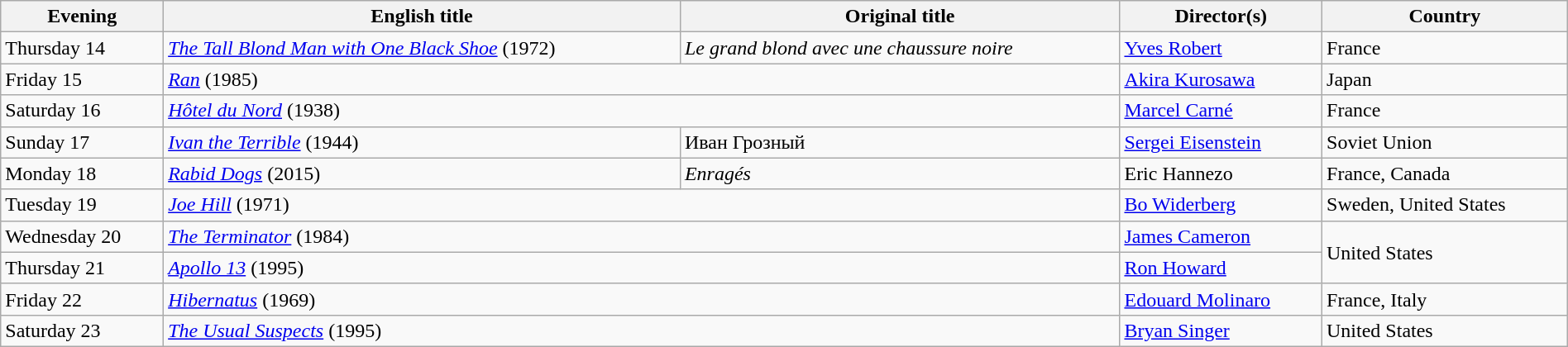<table class="wikitable" style="width:100%;" cellpadding="5">
<tr>
<th scope="col">Evening</th>
<th scope="col">English title</th>
<th scope="col">Original title</th>
<th scope="col">Director(s)</th>
<th scope="col">Country</th>
</tr>
<tr>
<td data-sort-value="14">Thursday 14</td>
<td data-sort-value="Tall"><em><a href='#'>The Tall Blond Man with One Black Shoe</a></em> (1972)</td>
<td data-sort-value="Grand"><em>Le grand blond avec une chaussure noire</em></td>
<td data-sort-value="Robert"><a href='#'>Yves Robert</a></td>
<td>France</td>
</tr>
<tr>
<td data-sort-value="15">Friday 15</td>
<td colspan=2><em><a href='#'>Ran</a></em> (1985)</td>
<td data-sort-value="Kurosawa"><a href='#'>Akira Kurosawa</a></td>
<td>Japan</td>
</tr>
<tr>
<td data-sort-value="16">Saturday 16</td>
<td colspan=2><em><a href='#'>Hôtel du Nord</a></em> (1938)</td>
<td data-sort-value="Carné"><a href='#'>Marcel Carné</a></td>
<td>France</td>
</tr>
<tr>
<td data-sort-value="17">Sunday 17</td>
<td><em><a href='#'>Ivan the Terrible</a></em> (1944)</td>
<td data-sort-value="Ivan">Иван Грозный</td>
<td data-sort-value="Eisenstein"><a href='#'>Sergei Eisenstein</a></td>
<td>Soviet Union</td>
</tr>
<tr>
<td data-sort-value="18">Monday 18</td>
<td><em><a href='#'>Rabid Dogs</a></em> (2015)</td>
<td><em>Enragés</em></td>
<td data-sort-value="Hannezo">Eric Hannezo</td>
<td>France, Canada</td>
</tr>
<tr>
<td data-sort-value="19">Tuesday 19</td>
<td colspan=2><em><a href='#'>Joe Hill</a></em> (1971)</td>
<td data-sort-value="Widerberg"><a href='#'>Bo Widerberg</a></td>
<td>Sweden, United States</td>
</tr>
<tr>
<td data-sort-value="20">Wednesday 20</td>
<td colspan=2 data-sort-value="Terminator"><em><a href='#'>The Terminator</a></em> (1984)</td>
<td data-sort-value="Cameron"><a href='#'>James Cameron</a></td>
<td rowspan="2">United States</td>
</tr>
<tr>
<td data-sort-value="21">Thursday 21</td>
<td colspan=2><em><a href='#'>Apollo 13</a></em> (1995)</td>
<td data-sort-value="Howard"><a href='#'>Ron Howard</a></td>
</tr>
<tr>
<td data-sort-value="22">Friday 22</td>
<td colspan=2><em><a href='#'>Hibernatus</a></em> (1969)</td>
<td data-sort-value="Molinaro"><a href='#'>Edouard Molinaro</a></td>
<td>France, Italy</td>
</tr>
<tr>
<td data-sort-value="23">Saturday 23</td>
<td colspan=2 data-sort-value="Usual"><em><a href='#'>The Usual Suspects</a></em> (1995)</td>
<td data-sort-value="Singer"><a href='#'>Bryan Singer</a></td>
<td>United States</td>
</tr>
</table>
